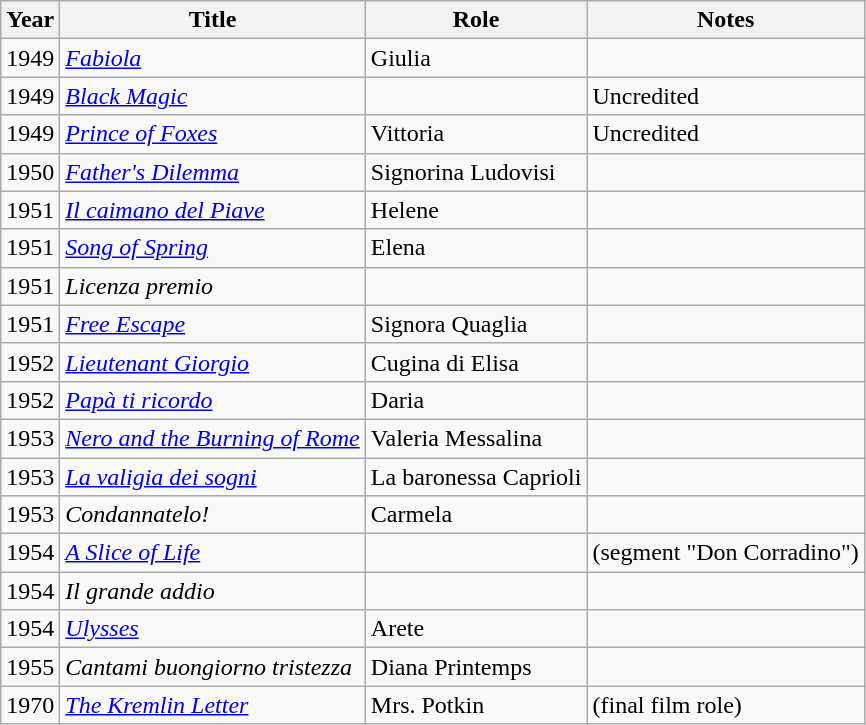<table class="wikitable">
<tr>
<th>Year</th>
<th>Title</th>
<th>Role</th>
<th>Notes</th>
</tr>
<tr>
<td>1949</td>
<td><em><a href='#'>Fabiola</a></em></td>
<td>Giulia</td>
<td></td>
</tr>
<tr>
<td>1949</td>
<td><em><a href='#'>Black Magic</a></em></td>
<td></td>
<td>Uncredited</td>
</tr>
<tr>
<td>1949</td>
<td><em><a href='#'>Prince of Foxes</a></em></td>
<td>Vittoria</td>
<td>Uncredited</td>
</tr>
<tr>
<td>1950</td>
<td><em><a href='#'>Father's Dilemma</a></em></td>
<td>Signorina Ludovisi</td>
<td></td>
</tr>
<tr>
<td>1951</td>
<td><em><a href='#'>Il caimano del Piave</a></em></td>
<td>Helene</td>
<td></td>
</tr>
<tr>
<td>1951</td>
<td><em><a href='#'>Song of Spring</a></em></td>
<td>Elena</td>
<td></td>
</tr>
<tr>
<td>1951</td>
<td><em>Licenza premio</em></td>
<td></td>
<td></td>
</tr>
<tr>
<td>1951</td>
<td><em><a href='#'>Free Escape</a></em></td>
<td>Signora Quaglia</td>
<td></td>
</tr>
<tr>
<td>1952</td>
<td><em><a href='#'>Lieutenant Giorgio</a></em></td>
<td>Cugina di Elisa</td>
<td></td>
</tr>
<tr>
<td>1952</td>
<td><em><a href='#'>Papà ti ricordo</a></em></td>
<td>Daria</td>
<td></td>
</tr>
<tr>
<td>1953</td>
<td><em><a href='#'>Nero and the Burning of Rome</a></em></td>
<td>Valeria Messalina</td>
<td></td>
</tr>
<tr>
<td>1953</td>
<td><em><a href='#'>La valigia dei sogni</a></em></td>
<td>La baronessa Caprioli</td>
<td></td>
</tr>
<tr>
<td>1953</td>
<td><em>Condannatelo!</em></td>
<td>Carmela</td>
<td></td>
</tr>
<tr>
<td>1954</td>
<td><em><a href='#'>A Slice of Life</a></em></td>
<td></td>
<td>(segment "Don Corradino")</td>
</tr>
<tr>
<td>1954</td>
<td><em>Il grande addio</em></td>
<td></td>
<td></td>
</tr>
<tr>
<td>1954</td>
<td><em><a href='#'>Ulysses</a></em></td>
<td>Arete</td>
<td></td>
</tr>
<tr>
<td>1955</td>
<td><em>Cantami buongiorno tristezza</em></td>
<td>Diana Printemps</td>
<td></td>
</tr>
<tr>
<td>1970</td>
<td><em><a href='#'>The Kremlin Letter</a></em></td>
<td>Mrs. Potkin</td>
<td>(final film role)</td>
</tr>
</table>
